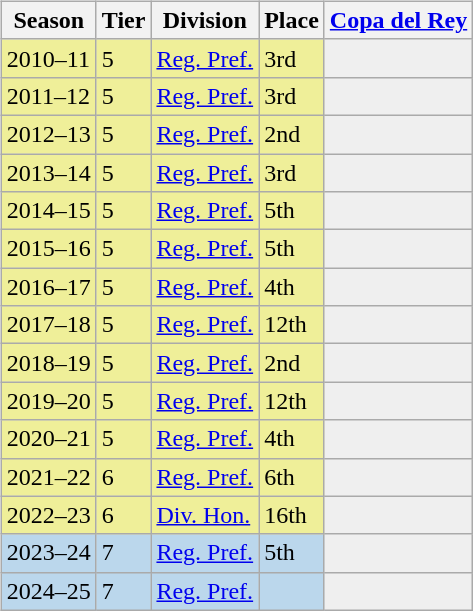<table>
<tr>
<td valign="top" width=0%><br><table class="wikitable">
<tr style="background:#f0f6fa;">
<th>Season</th>
<th>Tier</th>
<th>Division</th>
<th>Place</th>
<th><a href='#'>Copa del Rey</a></th>
</tr>
<tr>
<td style="background:#EFEF99;">2010–11</td>
<td style="background:#EFEF99;">5</td>
<td style="background:#EFEF99;"><a href='#'>Reg. Pref.</a></td>
<td style="background:#EFEF99;">3rd</td>
<th style="background:#efefef;"></th>
</tr>
<tr>
<td style="background:#EFEF99;">2011–12</td>
<td style="background:#EFEF99;">5</td>
<td style="background:#EFEF99;"><a href='#'>Reg. Pref.</a></td>
<td style="background:#EFEF99;">3rd</td>
<th style="background:#efefef;"></th>
</tr>
<tr>
<td style="background:#EFEF99;">2012–13</td>
<td style="background:#EFEF99;">5</td>
<td style="background:#EFEF99;"><a href='#'>Reg. Pref.</a></td>
<td style="background:#EFEF99;">2nd</td>
<th style="background:#efefef;"></th>
</tr>
<tr>
<td style="background:#EFEF99;">2013–14</td>
<td style="background:#EFEF99;">5</td>
<td style="background:#EFEF99;"><a href='#'>Reg. Pref.</a></td>
<td style="background:#EFEF99;">3rd</td>
<th style="background:#efefef;"></th>
</tr>
<tr>
<td style="background:#EFEF99;">2014–15</td>
<td style="background:#EFEF99;">5</td>
<td style="background:#EFEF99;"><a href='#'>Reg. Pref.</a></td>
<td style="background:#EFEF99;">5th</td>
<th style="background:#efefef;"></th>
</tr>
<tr>
<td style="background:#EFEF99;">2015–16</td>
<td style="background:#EFEF99;">5</td>
<td style="background:#EFEF99;"><a href='#'>Reg. Pref.</a></td>
<td style="background:#EFEF99;">5th</td>
<th style="background:#efefef;"></th>
</tr>
<tr>
<td style="background:#EFEF99;">2016–17</td>
<td style="background:#EFEF99;">5</td>
<td style="background:#EFEF99;"><a href='#'>Reg. Pref.</a></td>
<td style="background:#EFEF99;">4th</td>
<th style="background:#efefef;"></th>
</tr>
<tr>
<td style="background:#EFEF99;">2017–18</td>
<td style="background:#EFEF99;">5</td>
<td style="background:#EFEF99;"><a href='#'>Reg. Pref.</a></td>
<td style="background:#EFEF99;">12th</td>
<th style="background:#efefef;"></th>
</tr>
<tr>
<td style="background:#EFEF99;">2018–19</td>
<td style="background:#EFEF99;">5</td>
<td style="background:#EFEF99;"><a href='#'>Reg. Pref.</a></td>
<td style="background:#EFEF99;">2nd</td>
<th style="background:#efefef;"></th>
</tr>
<tr>
<td style="background:#EFEF99;">2019–20</td>
<td style="background:#EFEF99;">5</td>
<td style="background:#EFEF99;"><a href='#'>Reg. Pref.</a></td>
<td style="background:#EFEF99;">12th</td>
<th style="background:#efefef;"></th>
</tr>
<tr>
<td style="background:#EFEF99;">2020–21</td>
<td style="background:#EFEF99;">5</td>
<td style="background:#EFEF99;"><a href='#'>Reg. Pref.</a></td>
<td style="background:#EFEF99;">4th</td>
<th style="background:#efefef;"></th>
</tr>
<tr>
<td style="background:#EFEF99;">2021–22</td>
<td style="background:#EFEF99;">6</td>
<td style="background:#EFEF99;"><a href='#'>Reg. Pref.</a></td>
<td style="background:#EFEF99;">6th</td>
<th style="background:#efefef;"></th>
</tr>
<tr>
<td style="background:#EFEF99;">2022–23</td>
<td style="background:#EFEF99;">6</td>
<td style="background:#EFEF99;"><a href='#'>Div. Hon.</a></td>
<td style="background:#EFEF99;">16th</td>
<th style="background:#efefef;"></th>
</tr>
<tr>
<td style="background:#BBD7EC;">2023–24</td>
<td style="background:#BBD7EC;">7</td>
<td style="background:#BBD7EC;"><a href='#'>Reg. Pref.</a></td>
<td style="background:#BBD7EC;">5th</td>
<th style="background:#efefef;"></th>
</tr>
<tr>
<td style="background:#BBD7EC;">2024–25</td>
<td style="background:#BBD7EC;">7</td>
<td style="background:#BBD7EC;"><a href='#'>Reg. Pref.</a></td>
<td style="background:#BBD7EC;"></td>
<th style="background:#efefef;"></th>
</tr>
</table>
</td>
</tr>
</table>
